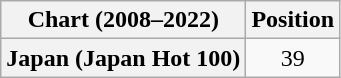<table class="wikitable plainrowheaders" style="text-align:center">
<tr>
<th scope="col">Chart (2008–2022)</th>
<th scope="col">Position</th>
</tr>
<tr>
<th scope="row">Japan (Japan Hot 100)</th>
<td>39</td>
</tr>
</table>
